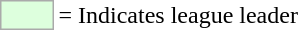<table>
<tr>
<td style="background:#DDFFDD; border:1px solid #aaa; width:2em;"></td>
<td>= Indicates league leader</td>
</tr>
</table>
